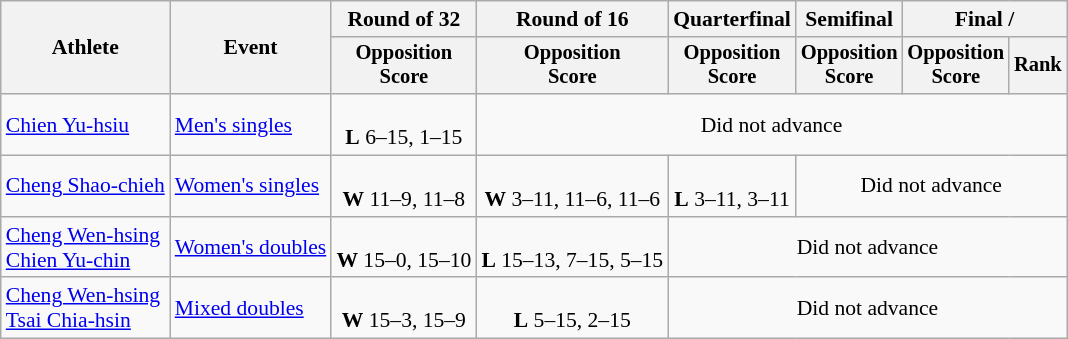<table class=wikitable style="font-size:90%">
<tr>
<th rowspan="2">Athlete</th>
<th rowspan="2">Event</th>
<th>Round of 32</th>
<th>Round of 16</th>
<th>Quarterfinal</th>
<th>Semifinal</th>
<th colspan=2>Final / </th>
</tr>
<tr style="font-size:95%">
<th>Opposition<br>Score</th>
<th>Opposition<br>Score</th>
<th>Opposition<br>Score</th>
<th>Opposition<br>Score</th>
<th>Opposition<br>Score</th>
<th>Rank</th>
</tr>
<tr align=center>
<td align=left><a href='#'>Chien Yu-hsiu</a></td>
<td align=left><a href='#'>Men's singles</a></td>
<td><br><strong>L</strong> 6–15, 1–15</td>
<td colspan=5>Did not advance</td>
</tr>
<tr align=center>
<td align=left><a href='#'>Cheng Shao-chieh</a></td>
<td align=left><a href='#'>Women's singles</a></td>
<td><br><strong>W</strong> 11–9, 11–8</td>
<td><br><strong>W</strong> 3–11, 11–6, 11–6</td>
<td><br><strong>L</strong> 3–11, 3–11</td>
<td colspan=3>Did not advance</td>
</tr>
<tr align=center>
<td align=left><a href='#'>Cheng Wen-hsing</a><br><a href='#'>Chien Yu-chin</a></td>
<td align=left><a href='#'>Women's doubles</a></td>
<td><br><strong>W</strong> 15–0, 15–10</td>
<td><br><strong>L</strong> 15–13, 7–15, 5–15</td>
<td colspan=4>Did not advance</td>
</tr>
<tr align=center>
<td align=left><a href='#'>Cheng Wen-hsing</a><br><a href='#'>Tsai Chia-hsin</a></td>
<td align=left><a href='#'>Mixed doubles</a></td>
<td><br><strong>W</strong> 15–3, 15–9</td>
<td><br><strong>L</strong> 5–15, 2–15</td>
<td colspan=4>Did not advance</td>
</tr>
</table>
